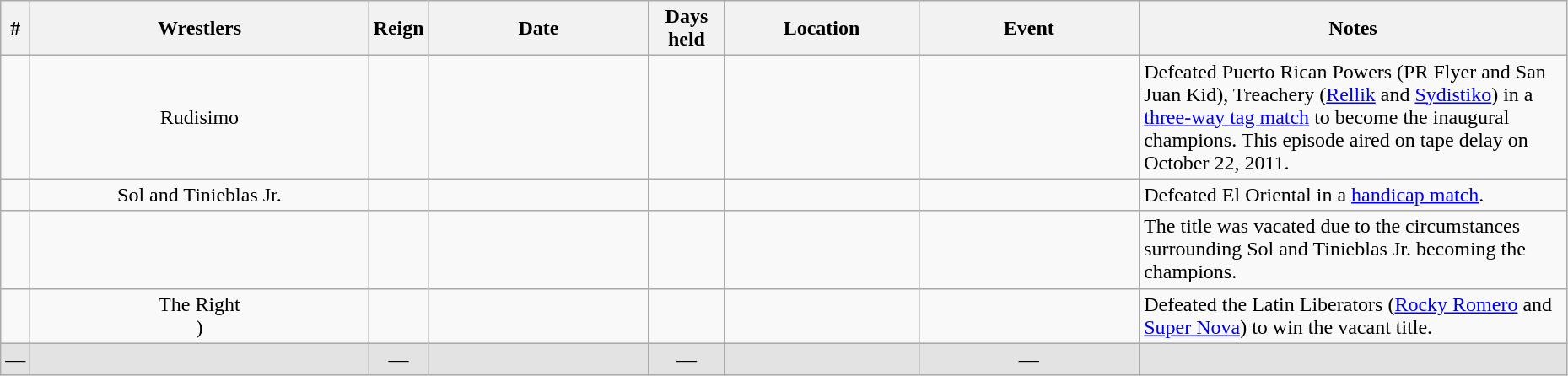<table class="wikitable sortable" width=98% style="text-align:center;">
<tr>
<th width=0%>#</th>
<th width=23%>Wrestlers</th>
<th width=0%>Reign</th>
<th width=15%>Date</th>
<th width=5%>Days<br>held</th>
<th width=13%>Location</th>
<th width=15%>Event</th>
<th width=40% class="unsortable">Notes</th>
</tr>
<tr>
<td></td>
<td>Rudisimo<br></td>
<td></td>
<td></td>
<td></td>
<td></td>
<td></td>
<td align=left>Defeated Puerto Rican Powers (PR Flyer and San Juan Kid), Treachery (<a href='#'>Rellik</a> and <a href='#'>Sydistiko</a>) in a <a href='#'>three-way tag match</a> to become the inaugural champions. This episode aired on tape delay on October 22, 2011.</td>
</tr>
<tr>
<td></td>
<td>Sol and Tinieblas Jr. </td>
<td></td>
<td></td>
<td></td>
<td></td>
<td></td>
<td align=left>Defeated El Oriental in a <a href='#'>handicap match</a>.</td>
</tr>
<tr>
<td></td>
<td></td>
<td></td>
<td></td>
<td></td>
<td></td>
<td></td>
<td align="left">The title was vacated due to the circumstances surrounding Sol and Tinieblas Jr. becoming the champions.</td>
</tr>
<tr>
<td></td>
<td>The Right<br>)</td>
<td></td>
<td></td>
<td></td>
<td></td>
<td></td>
<td align="left">Defeated the Latin Liberators (<a href='#'>Rocky Romero</a> and <a href='#'>Super Nova</a>) to win the vacant title.</td>
</tr>
<tr style="background-color:#e3e3e3">
<td>—</td>
<td></td>
<td>—</td>
<td></td>
<td>—</td>
<td></td>
<td>—</td>
<td></td>
</tr>
</table>
